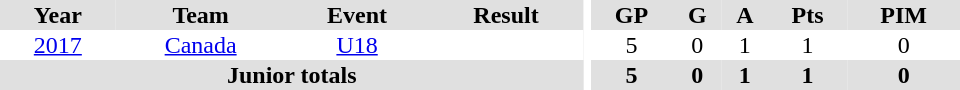<table border="0" cellpadding="1" cellspacing="0" ID="Table3" style="text-align:center; width:40em">
<tr ALIGN="center" bgcolor="#e0e0e0">
<th>Year</th>
<th>Team</th>
<th>Event</th>
<th>Result</th>
<th rowspan="99" bgcolor="#ffffff"></th>
<th>GP</th>
<th>G</th>
<th>A</th>
<th>Pts</th>
<th>PIM</th>
</tr>
<tr>
<td><a href='#'>2017</a></td>
<td><a href='#'>Canada</a></td>
<td><a href='#'>U18</a></td>
<td></td>
<td>5</td>
<td>0</td>
<td>1</td>
<td>1</td>
<td>0</td>
</tr>
<tr bgcolor="#e0e0e0">
<th colspan="4">Junior totals</th>
<th>5</th>
<th>0</th>
<th>1</th>
<th>1</th>
<th>0</th>
</tr>
</table>
